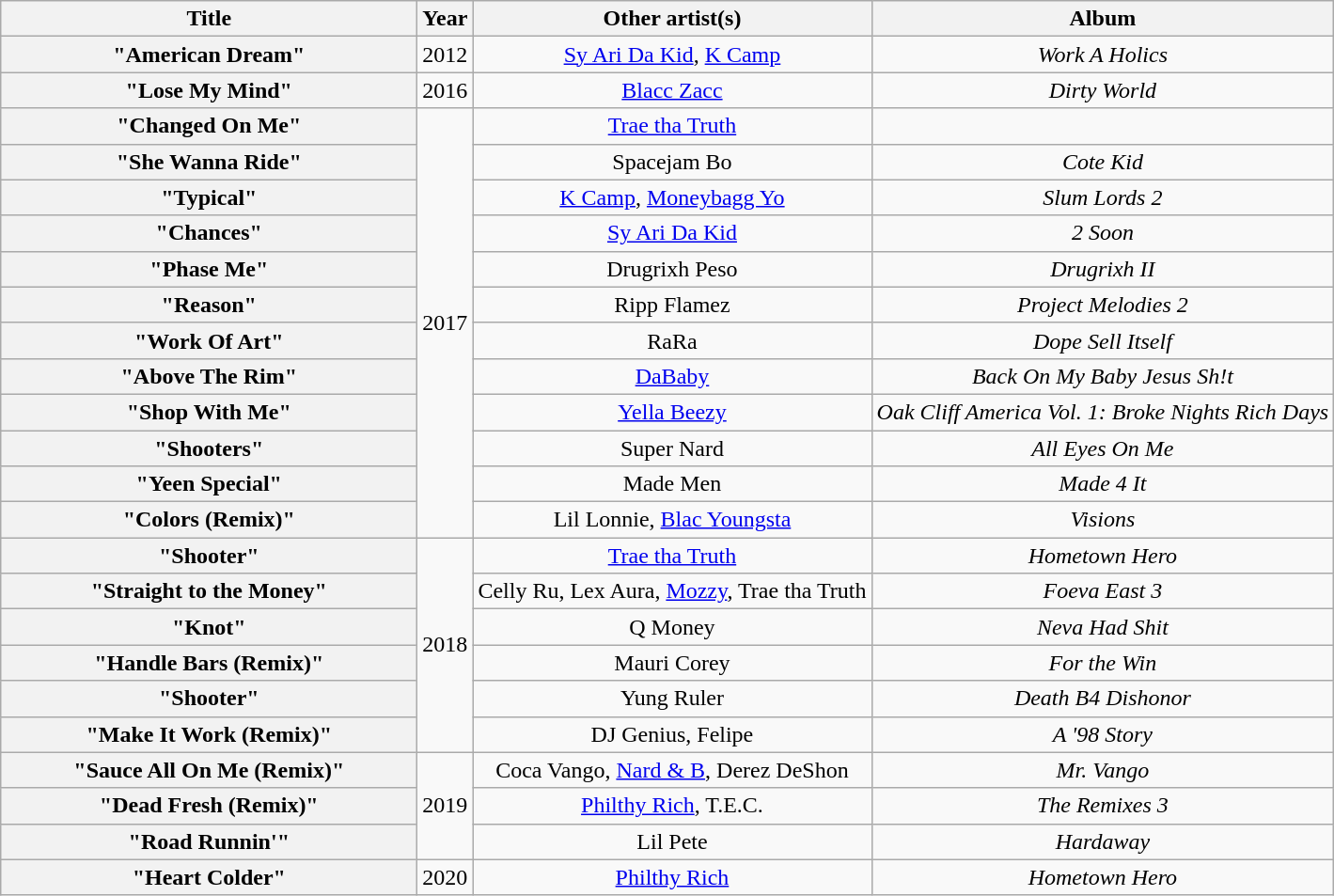<table class="wikitable plainrowheaders" style="text-align:center;">
<tr>
<th scope="col" style="width:18em;">Title</th>
<th scope="col">Year</th>
<th scope="col">Other artist(s)</th>
<th scope="col">Album</th>
</tr>
<tr>
<th scope="row">"American Dream"</th>
<td>2012</td>
<td><a href='#'>Sy Ari Da Kid</a>, <a href='#'>K Camp</a></td>
<td><em>Work A Holics</em></td>
</tr>
<tr>
<th scope="row">"Lose My Mind"</th>
<td>2016</td>
<td><a href='#'>Blacc Zacc</a></td>
<td><em>Dirty World</em></td>
</tr>
<tr>
<th scope="row">"Changed On Me"</th>
<td rowspan="12">2017</td>
<td><a href='#'>Trae tha Truth</a></td>
<td></td>
</tr>
<tr>
<th scope="row">"She Wanna Ride"</th>
<td>Spacejam Bo</td>
<td><em>Cote Kid</em></td>
</tr>
<tr>
<th scope="row">"Typical"</th>
<td><a href='#'>K Camp</a>, <a href='#'>Moneybagg Yo</a></td>
<td><em>Slum Lords 2</em></td>
</tr>
<tr>
<th scope="row">"Chances"</th>
<td><a href='#'>Sy Ari Da Kid</a></td>
<td><em>2 Soon</em></td>
</tr>
<tr>
<th scope="row">"Phase Me"</th>
<td>Drugrixh Peso</td>
<td><em>Drugrixh II</em></td>
</tr>
<tr>
<th scope="row">"Reason"</th>
<td>Ripp Flamez</td>
<td><em>Project Melodies 2</em></td>
</tr>
<tr>
<th scope="row">"Work Of Art"</th>
<td>RaRa</td>
<td><em>Dope Sell Itself</em></td>
</tr>
<tr>
<th scope="row">"Above The Rim"</th>
<td><a href='#'>DaBaby</a></td>
<td><em>Back On My Baby Jesus Sh!t</em></td>
</tr>
<tr>
<th scope="row">"Shop With Me"</th>
<td><a href='#'>Yella Beezy</a></td>
<td><em>Oak Cliff America Vol. 1: Broke Nights Rich Days</em></td>
</tr>
<tr>
<th scope="row">"Shooters"</th>
<td>Super Nard</td>
<td><em>All Eyes On Me</em></td>
</tr>
<tr>
<th scope="row">"Yeen Special"</th>
<td>Made Men</td>
<td><em>Made 4 It</em></td>
</tr>
<tr>
<th scope="row">"Colors (Remix)"</th>
<td>Lil Lonnie, <a href='#'>Blac Youngsta</a></td>
<td><em>Visions</em></td>
</tr>
<tr>
<th scope="row">"Shooter"</th>
<td rowspan="6">2018</td>
<td><a href='#'>Trae tha Truth</a></td>
<td><em>Hometown Hero</em></td>
</tr>
<tr>
<th scope="row">"Straight to the Money"</th>
<td>Celly Ru, Lex Aura, <a href='#'>Mozzy</a>, Trae tha Truth</td>
<td><em>Foeva East 3</em></td>
</tr>
<tr>
<th scope="row">"Knot"</th>
<td>Q Money</td>
<td><em>Neva Had Shit</em></td>
</tr>
<tr>
<th scope="row">"Handle Bars (Remix)"</th>
<td>Mauri Corey</td>
<td><em>For the Win</em></td>
</tr>
<tr>
<th scope="row">"Shooter"</th>
<td>Yung Ruler</td>
<td><em>Death B4 Dishonor</em></td>
</tr>
<tr>
<th scope="row">"Make It Work (Remix)"</th>
<td>DJ Genius, Felipe</td>
<td><em>A '98 Story</em></td>
</tr>
<tr>
<th scope="row">"Sauce All On Me (Remix)"</th>
<td rowspan="3">2019</td>
<td>Coca Vango, <a href='#'>Nard & B</a>, Derez DeShon</td>
<td><em>Mr. Vango</em></td>
</tr>
<tr>
<th scope="row">"Dead Fresh (Remix)"</th>
<td><a href='#'>Philthy Rich</a>, T.E.C.</td>
<td><em>The Remixes 3</em></td>
</tr>
<tr>
<th scope="row">"Road Runnin'"</th>
<td>Lil Pete</td>
<td><em>Hardaway</em></td>
</tr>
<tr>
<th scope="row">"Heart Colder"</th>
<td>2020</td>
<td><a href='#'>Philthy Rich</a></td>
<td><em>Hometown Hero</em></td>
</tr>
</table>
